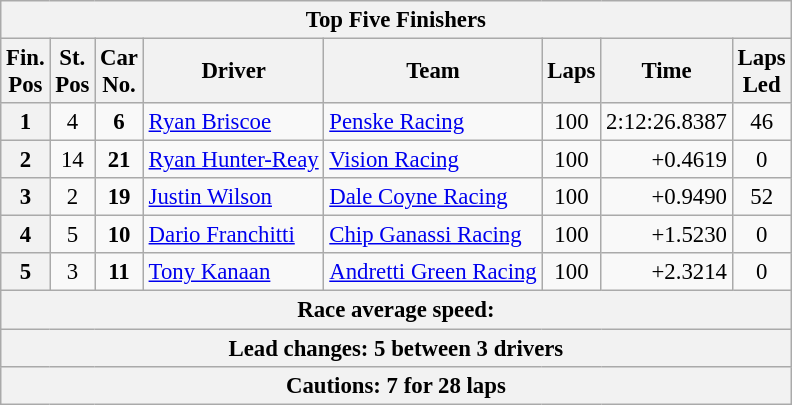<table class="wikitable" style="font-size:95%;text-align:center">
<tr>
<th colspan=9>Top Five Finishers</th>
</tr>
<tr>
<th>Fin.<br>Pos</th>
<th>St.<br>Pos</th>
<th>Car<br>No.</th>
<th>Driver</th>
<th>Team</th>
<th>Laps</th>
<th>Time</th>
<th>Laps<br>Led</th>
</tr>
<tr>
<th>1</th>
<td>4</td>
<td><strong>6</strong></td>
<td style="text-align:left"> <a href='#'>Ryan Briscoe</a></td>
<td style="text-align:left"><a href='#'>Penske Racing</a></td>
<td>100</td>
<td align=right>2:12:26.8387</td>
<td>46</td>
</tr>
<tr>
<th>2</th>
<td>14</td>
<td><strong>21</strong></td>
<td style="text-align:left"> <a href='#'>Ryan Hunter-Reay</a></td>
<td style="text-align:left"><a href='#'>Vision Racing</a></td>
<td>100</td>
<td align=right>+0.4619</td>
<td>0</td>
</tr>
<tr>
<th>3</th>
<td>2</td>
<td><strong>19</strong></td>
<td style="text-align:left"> <a href='#'>Justin Wilson</a></td>
<td style="text-align:left"><a href='#'>Dale Coyne Racing</a></td>
<td>100</td>
<td align=right>+0.9490</td>
<td>52</td>
</tr>
<tr>
<th>4</th>
<td>5</td>
<td><strong>10</strong></td>
<td style="text-align:left"> <a href='#'>Dario Franchitti</a></td>
<td style="text-align:left"><a href='#'>Chip Ganassi Racing</a></td>
<td>100</td>
<td align=right>+1.5230</td>
<td>0</td>
</tr>
<tr>
<th>5</th>
<td>3</td>
<td><strong>11</strong></td>
<td style="text-align:left"> <a href='#'>Tony Kanaan</a></td>
<td style="text-align:left"><a href='#'>Andretti Green Racing</a></td>
<td>100</td>
<td align=right>+2.3214</td>
<td>0</td>
</tr>
<tr>
<th colspan=9>Race average speed: </th>
</tr>
<tr>
<th colspan=9>Lead changes: 5 between 3 drivers</th>
</tr>
<tr>
<th colspan=9>Cautions: 7 for 28 laps</th>
</tr>
</table>
